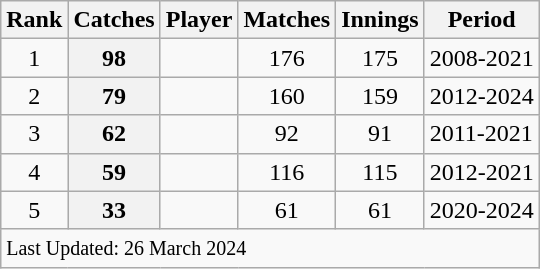<table class="wikitable">
<tr>
<th>Rank</th>
<th>Catches</th>
<th>Player</th>
<th>Matches</th>
<th>Innings</th>
<th>Period</th>
</tr>
<tr>
<td align=center>1</td>
<th scope=row style=text-align:center;>98</th>
<td></td>
<td align=center>176</td>
<td align=center>175</td>
<td>2008-2021</td>
</tr>
<tr>
<td align=center>2</td>
<th scope=row style=text-align:center;>79</th>
<td></td>
<td align=center>160</td>
<td align=center>159</td>
<td>2012-2024</td>
</tr>
<tr>
<td align=center>3</td>
<th scope=row style=text-align:center;>62</th>
<td></td>
<td align=center>92</td>
<td align=center>91</td>
<td>2011-2021</td>
</tr>
<tr>
<td align=center>4</td>
<th scope=row style=text-align:center;>59</th>
<td></td>
<td align=center>116</td>
<td align=center>115</td>
<td>2012-2021</td>
</tr>
<tr>
<td align=center>5</td>
<th scope=row style=text-align:center;>33</th>
<td></td>
<td align=center>61</td>
<td align=center>61</td>
<td>2020-2024</td>
</tr>
<tr class=sortbottom>
<td colspan=6><small>Last Updated: 26 March 2024</small></td>
</tr>
</table>
